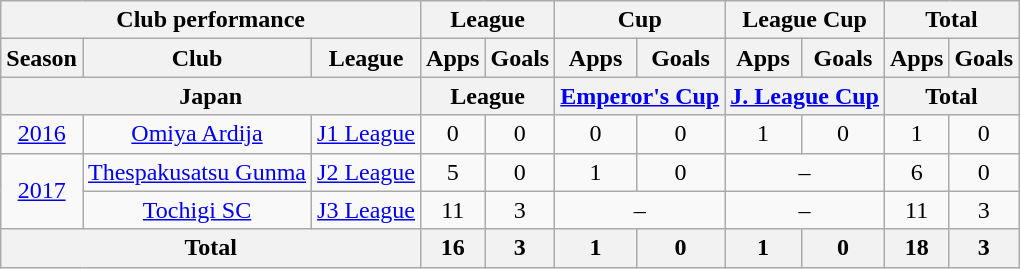<table class="wikitable" style="text-align:center;">
<tr>
<th colspan=3>Club performance</th>
<th colspan=2>League</th>
<th colspan=2>Cup</th>
<th colspan=2>League Cup</th>
<th colspan=2>Total</th>
</tr>
<tr>
<th>Season</th>
<th>Club</th>
<th>League</th>
<th>Apps</th>
<th>Goals</th>
<th>Apps</th>
<th>Goals</th>
<th>Apps</th>
<th>Goals</th>
<th>Apps</th>
<th>Goals</th>
</tr>
<tr>
<th colspan=3>Japan</th>
<th colspan=2>League</th>
<th colspan=2><a href='#'>Emperor's Cup</a></th>
<th colspan=2><a href='#'>J. League Cup</a></th>
<th colspan=2>Total</th>
</tr>
<tr>
<td><a href='#'>2016</a></td>
<td><a href='#'>Omiya Ardija</a></td>
<td><a href='#'>J1 League</a></td>
<td>0</td>
<td>0</td>
<td>0</td>
<td>0</td>
<td>1</td>
<td>0</td>
<td>1</td>
<td>0</td>
</tr>
<tr>
<td rowspan="2"><a href='#'>2017</a></td>
<td><a href='#'>Thespakusatsu Gunma</a></td>
<td><a href='#'>J2 League</a></td>
<td>5</td>
<td>0</td>
<td>1</td>
<td>0</td>
<td colspan="2">–</td>
<td>6</td>
<td>0</td>
</tr>
<tr>
<td rowspan="1"><a href='#'>Tochigi SC</a></td>
<td><a href='#'>J3 League</a></td>
<td>11</td>
<td>3</td>
<td colspan="2">–</td>
<td colspan="2">–</td>
<td>11</td>
<td>3</td>
</tr>
<tr>
<th colspan=3>Total</th>
<th>16</th>
<th>3</th>
<th>1</th>
<th>0</th>
<th>1</th>
<th>0</th>
<th>18</th>
<th>3</th>
</tr>
</table>
